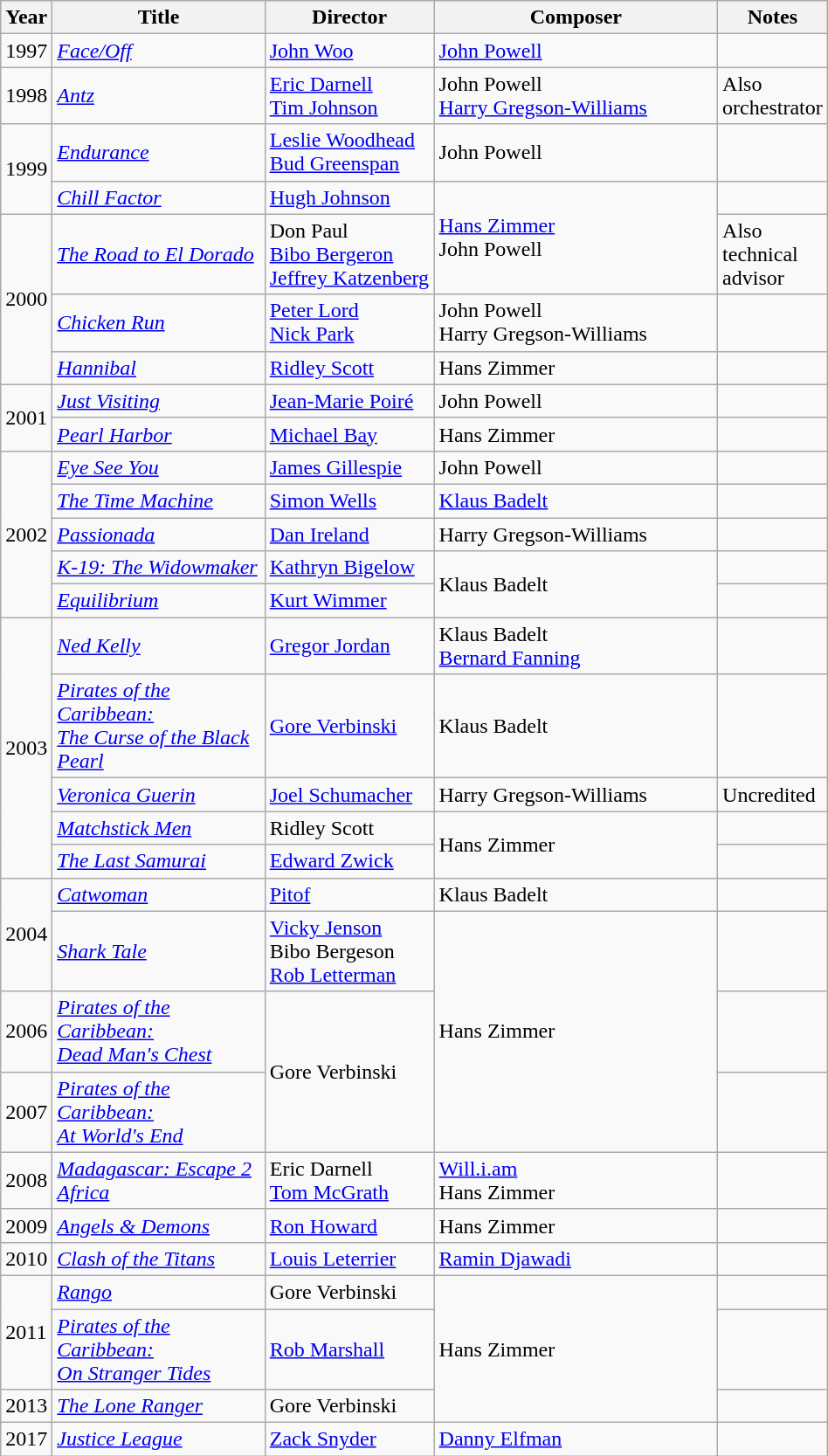<table class="wikitable sortable" width="50%">
<tr>
<th width="30">Year</th>
<th width="200">Title</th>
<th width="150">Director</th>
<th width="300">Composer</th>
<th>Notes</th>
</tr>
<tr>
<td>1997</td>
<td><em><a href='#'>Face/Off</a></em></td>
<td><a href='#'>John Woo</a></td>
<td><a href='#'>John Powell</a></td>
<td></td>
</tr>
<tr>
<td>1998</td>
<td><em><a href='#'>Antz</a></em></td>
<td><a href='#'>Eric Darnell</a><br><a href='#'>Tim Johnson</a></td>
<td>John Powell<br><a href='#'>Harry Gregson-Williams</a></td>
<td>Also orchestrator</td>
</tr>
<tr>
<td rowspan="2">1999</td>
<td><a href='#'><em>Endurance</em></a></td>
<td><a href='#'>Leslie Woodhead</a><br><a href='#'>Bud Greenspan</a></td>
<td>John Powell</td>
<td></td>
</tr>
<tr>
<td><a href='#'><em>Chill Factor</em></a></td>
<td><a href='#'>Hugh Johnson</a></td>
<td rowspan="2"><a href='#'>Hans Zimmer</a><br>John Powell</td>
<td></td>
</tr>
<tr>
<td rowspan="3">2000</td>
<td><em><a href='#'>The Road to El Dorado</a></em></td>
<td>Don Paul<br><a href='#'>Bibo Bergeron</a><br><a href='#'>Jeffrey Katzenberg</a></td>
<td>Also technical advisor</td>
</tr>
<tr>
<td><em><a href='#'>Chicken Run</a></em></td>
<td><a href='#'>Peter Lord</a><br><a href='#'>Nick Park</a></td>
<td>John Powell<br>Harry Gregson-Williams</td>
<td></td>
</tr>
<tr>
<td><a href='#'><em>Hannibal</em></a></td>
<td><a href='#'>Ridley Scott</a></td>
<td>Hans Zimmer</td>
<td></td>
</tr>
<tr>
<td rowspan="2">2001</td>
<td><a href='#'><em>Just Visiting</em></a></td>
<td><a href='#'>Jean-Marie Poiré</a></td>
<td>John Powell</td>
<td></td>
</tr>
<tr>
<td><a href='#'><em>Pearl Harbor</em></a></td>
<td><a href='#'>Michael Bay</a></td>
<td>Hans Zimmer</td>
<td></td>
</tr>
<tr>
<td rowspan="5">2002</td>
<td><em><a href='#'>Eye See You</a></em></td>
<td><a href='#'>James Gillespie</a></td>
<td>John Powell</td>
<td></td>
</tr>
<tr>
<td><a href='#'><em>The Time Machine</em></a></td>
<td><a href='#'>Simon Wells</a></td>
<td><a href='#'>Klaus Badelt</a></td>
<td></td>
</tr>
<tr>
<td><em><a href='#'>Passionada</a></em></td>
<td><a href='#'>Dan Ireland</a></td>
<td>Harry Gregson-Williams</td>
<td></td>
</tr>
<tr>
<td><em><a href='#'>K-19: The Widowmaker</a></em></td>
<td><a href='#'>Kathryn Bigelow</a></td>
<td rowspan="2">Klaus Badelt</td>
<td></td>
</tr>
<tr>
<td><a href='#'><em>Equilibrium</em></a></td>
<td><a href='#'>Kurt Wimmer</a></td>
<td></td>
</tr>
<tr>
<td rowspan="5">2003</td>
<td><a href='#'><em>Ned Kelly</em></a></td>
<td><a href='#'>Gregor Jordan</a></td>
<td>Klaus Badelt<br><a href='#'>Bernard Fanning</a></td>
<td></td>
</tr>
<tr>
<td><em><a href='#'>Pirates of the Caribbean:<br>The Curse of the Black Pearl</a></em></td>
<td><a href='#'>Gore Verbinski</a></td>
<td>Klaus Badelt</td>
<td></td>
</tr>
<tr>
<td><a href='#'><em>Veronica Guerin</em></a></td>
<td><a href='#'>Joel Schumacher</a></td>
<td>Harry Gregson-Williams</td>
<td>Uncredited</td>
</tr>
<tr>
<td><em><a href='#'>Matchstick Men</a></em></td>
<td>Ridley Scott</td>
<td rowspan="2">Hans Zimmer</td>
<td></td>
</tr>
<tr>
<td><em><a href='#'>The Last Samurai</a></em></td>
<td><a href='#'>Edward Zwick</a></td>
<td></td>
</tr>
<tr>
<td rowspan="2">2004</td>
<td><a href='#'><em>Catwoman</em></a></td>
<td><a href='#'>Pitof</a></td>
<td>Klaus Badelt</td>
<td></td>
</tr>
<tr>
<td><em><a href='#'>Shark Tale</a></em></td>
<td><a href='#'>Vicky Jenson</a><br>Bibo Bergeson<br><a href='#'>Rob Letterman</a></td>
<td rowspan="3">Hans Zimmer</td>
<td></td>
</tr>
<tr>
<td>2006</td>
<td><em><a href='#'>Pirates of the Caribbean:<br>Dead Man's Chest</a></em></td>
<td rowspan="2">Gore Verbinski</td>
<td></td>
</tr>
<tr>
<td>2007</td>
<td><em><a href='#'>Pirates of the Caribbean:<br>At World's End</a></em></td>
<td></td>
</tr>
<tr>
<td>2008</td>
<td><em><a href='#'>Madagascar: Escape 2 Africa</a></em></td>
<td>Eric Darnell<br><a href='#'>Tom McGrath</a></td>
<td><a href='#'>Will.i.am</a><br>Hans Zimmer</td>
<td></td>
</tr>
<tr>
<td>2009</td>
<td><a href='#'><em>Angels & Demons</em></a></td>
<td><a href='#'>Ron Howard</a></td>
<td>Hans Zimmer</td>
<td></td>
</tr>
<tr>
<td>2010</td>
<td><a href='#'><em>Clash of the Titans</em></a></td>
<td><a href='#'>Louis Leterrier</a></td>
<td><a href='#'>Ramin Djawadi</a></td>
<td></td>
</tr>
<tr>
<td rowspan="2">2011</td>
<td><a href='#'><em>Rango</em></a></td>
<td>Gore Verbinski</td>
<td rowspan="3">Hans Zimmer</td>
<td></td>
</tr>
<tr>
<td><em><a href='#'>Pirates of the Caribbean:<br>On Stranger Tides</a></em></td>
<td><a href='#'>Rob Marshall</a></td>
<td></td>
</tr>
<tr>
<td>2013</td>
<td><a href='#'><em>The Lone Ranger</em></a></td>
<td>Gore Verbinski</td>
<td></td>
</tr>
<tr>
<td>2017</td>
<td><a href='#'><em>Justice League</em></a></td>
<td><a href='#'>Zack Snyder</a></td>
<td><a href='#'>Danny Elfman</a></td>
<td></td>
</tr>
</table>
